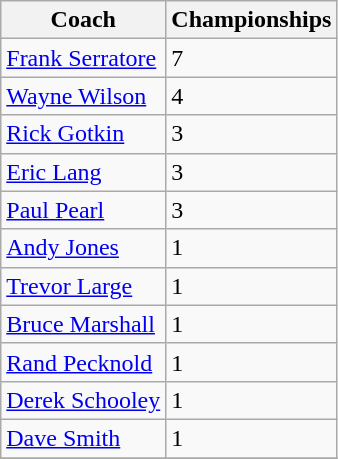<table class="wikitable">
<tr>
<th>Coach</th>
<th>Championships</th>
</tr>
<tr>
<td><a href='#'>Frank Serratore</a></td>
<td>7</td>
</tr>
<tr>
<td><a href='#'>Wayne Wilson</a></td>
<td>4</td>
</tr>
<tr>
<td><a href='#'>Rick Gotkin</a></td>
<td>3</td>
</tr>
<tr>
<td><a href='#'>Eric Lang</a></td>
<td>3</td>
</tr>
<tr>
<td><a href='#'>Paul Pearl</a></td>
<td>3</td>
</tr>
<tr>
<td><a href='#'>Andy Jones</a></td>
<td>1</td>
</tr>
<tr>
<td><a href='#'>Trevor Large</a></td>
<td>1</td>
</tr>
<tr>
<td><a href='#'>Bruce Marshall</a></td>
<td>1</td>
</tr>
<tr>
<td><a href='#'>Rand Pecknold</a></td>
<td>1</td>
</tr>
<tr>
<td><a href='#'>Derek Schooley</a></td>
<td>1</td>
</tr>
<tr>
<td><a href='#'>Dave Smith</a></td>
<td>1</td>
</tr>
<tr>
</tr>
</table>
